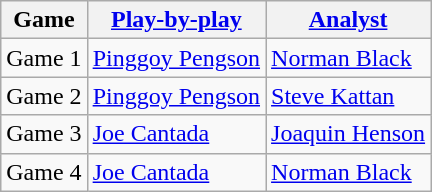<table class=wikitable>
<tr>
<th>Game</th>
<th><a href='#'>Play-by-play</a></th>
<th><a href='#'>Analyst</a></th>
</tr>
<tr>
<td>Game 1</td>
<td><a href='#'>Pinggoy Pengson</a></td>
<td><a href='#'>Norman Black</a></td>
</tr>
<tr>
<td>Game 2</td>
<td><a href='#'>Pinggoy Pengson</a></td>
<td><a href='#'>Steve Kattan</a></td>
</tr>
<tr>
<td>Game 3</td>
<td><a href='#'>Joe Cantada</a></td>
<td><a href='#'>Joaquin Henson</a></td>
</tr>
<tr>
<td>Game 4</td>
<td><a href='#'>Joe Cantada</a></td>
<td><a href='#'>Norman Black</a></td>
</tr>
</table>
